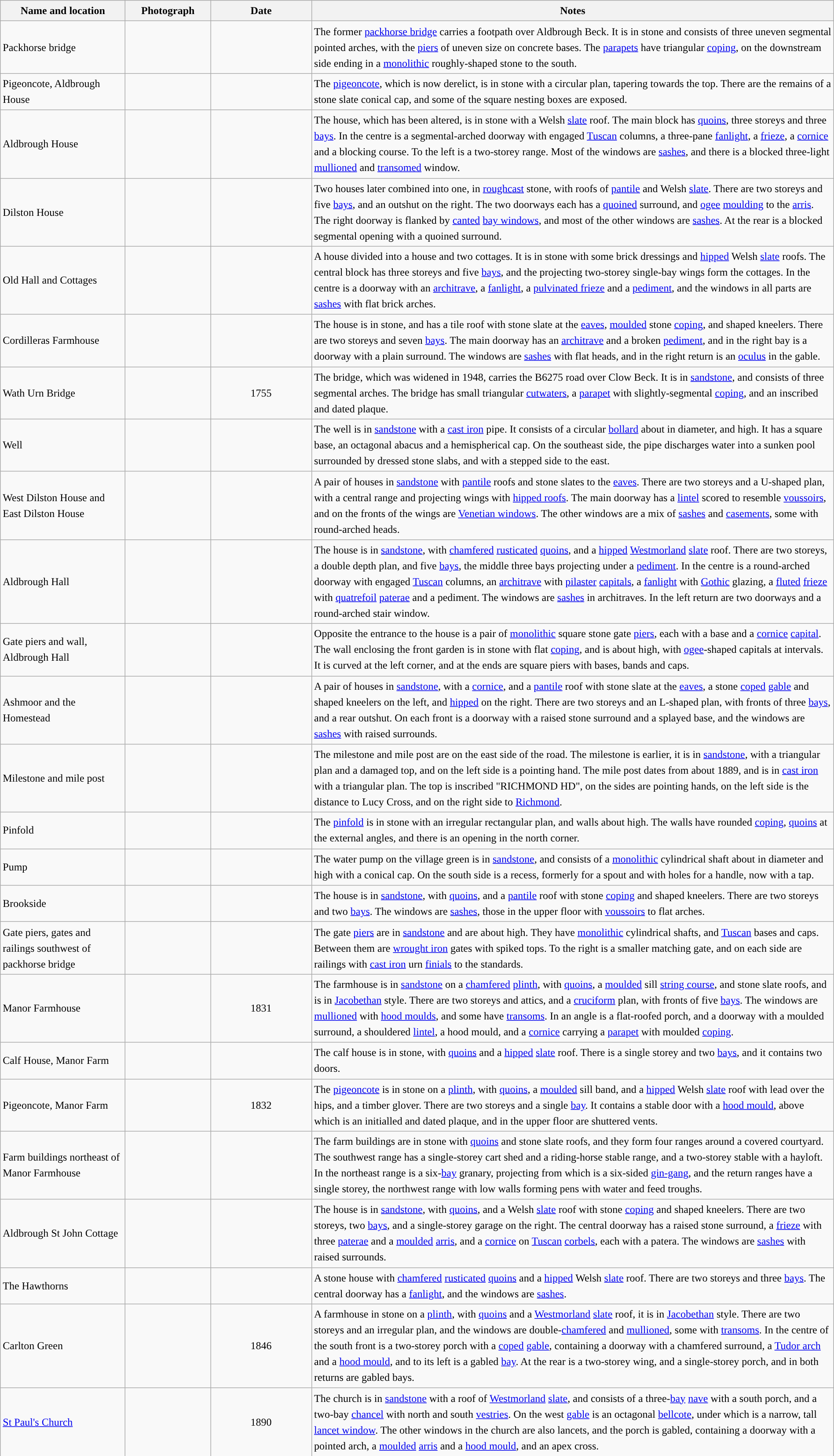<table class="wikitable sortable plainrowheaders" style="width:100%;border:0px;text-align:left;line-height:150%;">
<tr>
<th scope="col"  style="width:150px">Name and location</th>
<th scope="col"  style="width:100px" class="unsortable">Photograph</th>
<th scope="col"  style="width:120px">Date</th>
<th scope="col"  style="width:650px" class="unsortable">Notes</th>
</tr>
<tr>
<td>Packhorse bridge<br><small></small></td>
<td></td>
<td align="center"></td>
<td>The former <a href='#'>packhorse bridge</a> carries a footpath over Aldbrough Beck.  It is in stone and consists of three uneven segmental pointed arches, with the <a href='#'>piers</a> of uneven size on concrete bases.  The <a href='#'>parapets</a> have triangular <a href='#'>coping</a>, on the downstream side ending in a <a href='#'>monolithic</a> roughly-shaped stone to the south.</td>
</tr>
<tr>
<td>Pigeoncote, Aldbrough House<br><small></small></td>
<td></td>
<td align="center"></td>
<td>The <a href='#'>pigeoncote</a>, which is now derelict, is in stone with a circular plan, tapering towards the top.  There are the remains of a stone slate conical cap, and some of the square nesting boxes are exposed.</td>
</tr>
<tr>
<td>Aldbrough House<br><small></small></td>
<td></td>
<td align="center"></td>
<td>The house, which has been altered, is in stone with a Welsh <a href='#'>slate</a> roof.  The main block has <a href='#'>quoins</a>, three storeys and three <a href='#'>bays</a>.  In the centre is a segmental-arched doorway with engaged <a href='#'>Tuscan</a> columns, a three-pane <a href='#'>fanlight</a>, a <a href='#'>frieze</a>, a <a href='#'>cornice</a> and a blocking course.  To the left is a two-storey range.  Most of the windows are <a href='#'>sashes</a>, and there is a blocked three-light <a href='#'>mullioned</a> and <a href='#'>transomed</a> window.</td>
</tr>
<tr>
<td>Dilston House<br><small></small></td>
<td></td>
<td align="center"></td>
<td>Two houses later combined into one, in <a href='#'>roughcast</a> stone, with roofs of <a href='#'>pantile</a> and Welsh <a href='#'>slate</a>.  There are two storeys and five <a href='#'>bays</a>, and an outshut on the right.  The two doorways each has a <a href='#'>quoined</a> surround, and <a href='#'>ogee</a> <a href='#'>moulding</a> to the <a href='#'>arris</a>.  The right doorway is flanked by <a href='#'>canted</a> <a href='#'>bay windows</a>, and most of the other windows are <a href='#'>sashes</a>.  At the rear is a blocked segmental opening with a quoined surround.</td>
</tr>
<tr>
<td>Old Hall and Cottages<br><small></small></td>
<td></td>
<td align="center"></td>
<td>A house divided into a house and two cottages.  It is in stone with some brick dressings and <a href='#'>hipped</a> Welsh <a href='#'>slate</a> roofs.  The central block has three storeys and five <a href='#'>bays</a>, and the projecting two-storey single-bay wings form the cottages.  In the centre is a doorway with an <a href='#'>architrave</a>, a <a href='#'>fanlight</a>, a <a href='#'>pulvinated frieze</a> and a <a href='#'>pediment</a>, and the windows in all parts are <a href='#'>sashes</a> with flat brick arches.</td>
</tr>
<tr>
<td>Cordilleras Farmhouse<br><small></small></td>
<td></td>
<td align="center"></td>
<td>The house is in stone, and has a tile roof with stone slate at the <a href='#'>eaves</a>, <a href='#'>moulded</a> stone <a href='#'>coping</a>, and shaped kneelers.  There are two storeys and seven <a href='#'>bays</a>.  The main doorway has an <a href='#'>architrave</a> and a broken <a href='#'>pediment</a>, and in the right bay is a doorway with a plain surround.  The windows are <a href='#'>sashes</a> with flat heads, and in the right return is an <a href='#'>oculus</a> in the gable.</td>
</tr>
<tr>
<td>Wath Urn Bridge<br><small></small></td>
<td></td>
<td align="center">1755</td>
<td>The bridge, which was widened in 1948, carries the B6275 road over Clow Beck. It is in <a href='#'>sandstone</a>, and consists of three segmental arches. The bridge has small triangular <a href='#'>cutwaters</a>, a <a href='#'>parapet</a> with slightly-segmental <a href='#'>coping</a>, and an inscribed and dated plaque.</td>
</tr>
<tr>
<td>Well<br><small></small></td>
<td></td>
<td align="center"></td>
<td>The well is in <a href='#'>sandstone</a> with a <a href='#'>cast iron</a> pipe.  It consists of a circular <a href='#'>bollard</a> about  in diameter, and  high.  It has a square base, an octagonal abacus and a hemispherical cap.  On the southeast side, the pipe discharges water into a sunken pool surrounded by dressed stone slabs, and with a stepped side to the east.</td>
</tr>
<tr>
<td>West Dilston House and East Dilston House<br><small></small></td>
<td></td>
<td align="center"></td>
<td>A pair of houses in <a href='#'>sandstone</a> with <a href='#'>pantile</a> roofs and stone slates to the <a href='#'>eaves</a>.  There are two storeys and a U-shaped plan, with a central range and projecting wings with <a href='#'>hipped roofs</a>.  The main doorway has a <a href='#'>lintel</a> scored to resemble <a href='#'>voussoirs</a>, and on the fronts of the wings are <a href='#'>Venetian windows</a>.  The other windows are a mix of <a href='#'>sashes</a> and <a href='#'>casements</a>, some with round-arched heads.</td>
</tr>
<tr>
<td>Aldbrough Hall<br><small></small></td>
<td></td>
<td align="center"></td>
<td>The house is in <a href='#'>sandstone</a>, with <a href='#'>chamfered</a> <a href='#'>rusticated</a> <a href='#'>quoins</a>, and a <a href='#'>hipped</a> <a href='#'>Westmorland</a> <a href='#'>slate</a> roof.  There are two storeys, a double depth plan, and five <a href='#'>bays</a>, the middle three bays projecting under a <a href='#'>pediment</a>.  In the centre is a round-arched doorway with engaged <a href='#'>Tuscan</a> columns, an <a href='#'>architrave</a> with <a href='#'>pilaster</a> <a href='#'>capitals</a>, a <a href='#'>fanlight</a> with <a href='#'>Gothic</a> glazing, a <a href='#'>fluted</a> <a href='#'>frieze</a> with <a href='#'>quatrefoil</a> <a href='#'>paterae</a> and a pediment.  The windows are <a href='#'>sashes</a> in architraves.  In the left return are two doorways and a round-arched stair window.</td>
</tr>
<tr>
<td>Gate piers and wall, Aldbrough Hall<br><small></small></td>
<td></td>
<td align="center"></td>
<td>Opposite the entrance to the house is a pair of <a href='#'>monolithic</a> square stone gate <a href='#'>piers</a>, each with a base and a <a href='#'>cornice</a> <a href='#'>capital</a>.  The wall enclosing the front garden is in stone with flat <a href='#'>coping</a>, and is about  high, with <a href='#'>ogee</a>-shaped capitals at intervals.  It is curved at the left corner, and at the ends are square piers with bases, bands and caps.</td>
</tr>
<tr>
<td>Ashmoor and the Homestead<br><small></small></td>
<td></td>
<td align="center"></td>
<td>A pair of houses in <a href='#'>sandstone</a>, with a <a href='#'>cornice</a>, and a <a href='#'>pantile</a> roof with stone slate at the <a href='#'>eaves</a>, a stone <a href='#'>coped</a> <a href='#'>gable</a> and shaped kneelers on the left, and <a href='#'>hipped</a> on the right.  There are two storeys and an L-shaped plan, with fronts of three <a href='#'>bays</a>, and a rear outshut.  On each front is a doorway with a raised stone surround and a splayed base, and the windows are <a href='#'>sashes</a> with raised surrounds.</td>
</tr>
<tr>
<td>Milestone and mile post<br><small></small></td>
<td></td>
<td align="center"></td>
<td>The milestone and mile post are on the east side of the road.  The milestone is earlier, it is in <a href='#'>sandstone</a>, with a triangular plan and a damaged top, and on the left side is a pointing hand.  The mile post dates from about 1889, and is in <a href='#'>cast iron</a> with a triangular plan.  The top is inscribed "RICHMOND HD", on the sides are pointing hands, on the left side is the distance to Lucy Cross, and on the right side to <a href='#'>Richmond</a>.</td>
</tr>
<tr>
<td>Pinfold<br><small></small></td>
<td></td>
<td align="center"></td>
<td>The <a href='#'>pinfold</a> is in stone with an irregular rectangular plan, and walls about  high.  The walls have rounded <a href='#'>coping</a>, <a href='#'>quoins</a> at the external angles, and there is an opening in the north corner.</td>
</tr>
<tr>
<td>Pump<br><small></small></td>
<td></td>
<td align="center"></td>
<td>The water pump on the village green is in <a href='#'>sandstone</a>, and consists of a <a href='#'>monolithic</a> cylindrical shaft about  in diameter and  high with a conical cap.  On the south side is a recess, formerly for a spout and with holes for a handle, now with a tap.</td>
</tr>
<tr>
<td>Brookside<br><small></small></td>
<td></td>
<td align="center"></td>
<td>The house is in <a href='#'>sandstone</a>, with <a href='#'>quoins</a>, and a <a href='#'>pantile</a> roof with stone <a href='#'>coping</a> and shaped kneelers.  There are two storeys and two <a href='#'>bays</a>.  The windows are <a href='#'>sashes</a>, those in the upper floor with <a href='#'>voussoirs</a> to flat arches.</td>
</tr>
<tr>
<td>Gate piers, gates and railings southwest of packhorse bridge<br><small></small></td>
<td></td>
<td align="center"></td>
<td>The gate <a href='#'>piers</a> are in <a href='#'>sandstone</a> and are about  high.  They have <a href='#'>monolithic</a> cylindrical shafts, and <a href='#'>Tuscan</a> bases and caps.  Between them are <a href='#'>wrought iron</a> gates with spiked tops.  To the right is a smaller matching gate, and on each side are railings with <a href='#'>cast iron</a> urn <a href='#'>finials</a> to the standards.</td>
</tr>
<tr>
<td>Manor Farmhouse<br><small></small></td>
<td></td>
<td align="center">1831</td>
<td>The farmhouse is in <a href='#'>sandstone</a> on a <a href='#'>chamfered</a> <a href='#'>plinth</a>, with <a href='#'>quoins</a>, a <a href='#'>moulded</a> sill <a href='#'>string course</a>, and stone slate roofs, and is in <a href='#'>Jacobethan</a> style.  There are two storeys and attics, and a <a href='#'>cruciform</a> plan, with fronts of five <a href='#'>bays</a>.  The windows are <a href='#'>mullioned</a> with <a href='#'>hood moulds</a>, and some have <a href='#'>transoms</a>.  In an angle is a flat-roofed porch, and a doorway with a moulded surround, a shouldered <a href='#'>lintel</a>, a hood mould, and a <a href='#'>cornice</a> carrying a <a href='#'>parapet</a> with moulded <a href='#'>coping</a>.</td>
</tr>
<tr>
<td>Calf House, Manor Farm<br><small></small></td>
<td></td>
<td align="center"></td>
<td>The calf house is in stone, with <a href='#'>quoins</a> and a <a href='#'>hipped</a> <a href='#'>slate</a> roof.  There is a single storey and two <a href='#'>bays</a>, and it contains two doors.</td>
</tr>
<tr>
<td>Pigeoncote, Manor Farm<br><small></small></td>
<td></td>
<td align="center">1832</td>
<td>The <a href='#'>pigeoncote</a> is in stone on a <a href='#'>plinth</a>, with <a href='#'>quoins</a>, a <a href='#'>moulded</a> sill band, and a <a href='#'>hipped</a> Welsh <a href='#'>slate</a> roof with lead over the hips, and a timber glover.  There are two storeys and a single <a href='#'>bay</a>.  It contains a stable door with a <a href='#'>hood mould</a>, above which is an initialled and dated plaque, and in the upper floor are shuttered vents.</td>
</tr>
<tr>
<td>Farm buildings northeast of Manor Farmhouse<br><small></small></td>
<td></td>
<td align="center"></td>
<td>The farm buildings are in stone with <a href='#'>quoins</a> and stone slate roofs, and they form four ranges around a covered courtyard.  The southwest range has a single-storey cart shed and a riding-horse stable range, and a two-storey stable with a hayloft.  In the northeast range is a six-<a href='#'>bay</a> granary, projecting from which is a six-sided <a href='#'>gin-gang</a>, and the return ranges have a single storey, the northwest range with low walls forming pens with water and feed troughs.</td>
</tr>
<tr>
<td>Aldbrough St John Cottage<br><small></small></td>
<td></td>
<td align="center"></td>
<td>The house is in <a href='#'>sandstone</a>, with <a href='#'>quoins</a>, and a Welsh <a href='#'>slate</a> roof with stone <a href='#'>coping</a> and shaped kneelers.  There are two storeys, two <a href='#'>bays</a>, and a single-storey garage on the right.  The central doorway has a raised stone surround, a <a href='#'>frieze</a> with three <a href='#'>paterae</a> and a <a href='#'>moulded</a> <a href='#'>arris</a>, and a <a href='#'>cornice</a> on <a href='#'>Tuscan</a> <a href='#'>corbels</a>, each with a patera.  The windows are <a href='#'>sashes</a> with raised surrounds.</td>
</tr>
<tr>
<td>The Hawthorns<br><small></small></td>
<td></td>
<td align="center"></td>
<td>A stone house with <a href='#'>chamfered</a> <a href='#'>rusticated</a> <a href='#'>quoins</a> and a <a href='#'>hipped</a> Welsh <a href='#'>slate</a> roof.  There are two storeys and three <a href='#'>bays</a>.  The central doorway has a <a href='#'>fanlight</a>, and the windows are <a href='#'>sashes</a>.</td>
</tr>
<tr>
<td>Carlton Green<br><small></small></td>
<td></td>
<td align="center">1846</td>
<td>A farmhouse in stone on a <a href='#'>plinth</a>, with <a href='#'>quoins</a> and a <a href='#'>Westmorland</a> <a href='#'>slate</a> roof, it is in <a href='#'>Jacobethan</a> style.  There are two storeys and an irregular plan, and the windows are double-<a href='#'>chamfered</a> and <a href='#'>mullioned</a>, some with <a href='#'>transoms</a>.  In the centre of the south front is a two-storey porch with a <a href='#'>coped</a> <a href='#'>gable</a>, containing a doorway with a chamfered surround, a <a href='#'>Tudor arch</a> and a <a href='#'>hood mould</a>, and to its left is a gabled <a href='#'>bay</a>.  At the rear is a two-storey wing, and a single-storey porch, and in both returns are gabled bays.</td>
</tr>
<tr>
<td><a href='#'>St Paul's Church</a><br><small></small></td>
<td></td>
<td align="center">1890</td>
<td>The church is in <a href='#'>sandstone</a> with a roof of <a href='#'>Westmorland</a> <a href='#'>slate</a>, and consists of a three-<a href='#'>bay</a> <a href='#'>nave</a> with a south porch, and a two-bay <a href='#'>chancel</a> with north and south <a href='#'>vestries</a>.  On the west <a href='#'>gable</a> is an octagonal <a href='#'>bellcote</a>, under which is a narrow, tall <a href='#'>lancet window</a>.  The other windows in the church are also lancets, and the porch is gabled, containing a doorway with a pointed arch, a <a href='#'>moulded</a> <a href='#'>arris</a> and a <a href='#'>hood mould</a>, and an apex cross.</td>
</tr>
<tr>
</tr>
</table>
